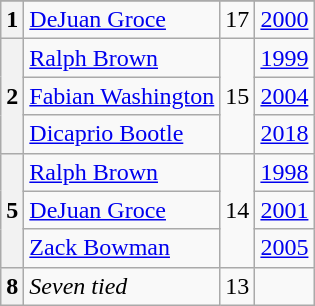<table class=wikitable>
<tr>
</tr>
<tr>
<th>1</th>
<td><a href='#'>DeJuan Groce</a></td>
<td>17</td>
<td><a href='#'>2000</a></td>
</tr>
<tr>
<th rowspan=3>2</th>
<td><a href='#'>Ralph Brown</a></td>
<td rowspan=3>15</td>
<td><a href='#'>1999</a></td>
</tr>
<tr>
<td><a href='#'>Fabian Washington</a></td>
<td><a href='#'>2004</a></td>
</tr>
<tr>
<td><a href='#'>Dicaprio Bootle</a></td>
<td><a href='#'>2018</a></td>
</tr>
<tr>
<th rowspan=3>5</th>
<td><a href='#'>Ralph Brown</a></td>
<td rowspan=3>14</td>
<td><a href='#'>1998</a></td>
</tr>
<tr>
<td><a href='#'>DeJuan Groce</a></td>
<td><a href='#'>2001</a></td>
</tr>
<tr>
<td><a href='#'>Zack Bowman</a></td>
<td><a href='#'>2005</a></td>
</tr>
<tr>
<th>8</th>
<td><em>Seven tied</em></td>
<td>13</td>
<td></td>
</tr>
</table>
